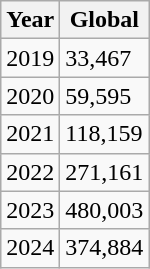<table class="wikitable">
<tr>
<th>Year</th>
<th>Global</th>
</tr>
<tr>
<td>2019</td>
<td>33,467</td>
</tr>
<tr>
<td>2020</td>
<td>59,595</td>
</tr>
<tr>
<td>2021</td>
<td>118,159</td>
</tr>
<tr>
<td>2022</td>
<td>271,161</td>
</tr>
<tr>
<td>2023</td>
<td>480,003</td>
</tr>
<tr>
<td>2024</td>
<td>374,884</td>
</tr>
</table>
